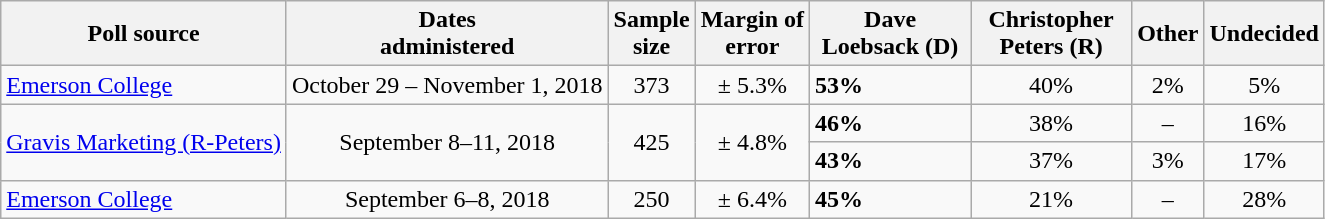<table class="wikitable">
<tr>
<th>Poll source</th>
<th>Dates<br>administered</th>
<th>Sample<br>size</th>
<th>Margin of<br>error</th>
<th style="width:100px;">Dave<br>Loebsack (D)</th>
<th style="width:100px;">Christopher<br>Peters (R)</th>
<th>Other</th>
<th>Undecided</th>
</tr>
<tr>
<td><a href='#'>Emerson College</a></td>
<td align=center>October 29 – November 1, 2018</td>
<td align=center>373</td>
<td align=center>± 5.3%</td>
<td><strong>53%</strong></td>
<td align=center>40%</td>
<td align=center>2%</td>
<td align=center>5%</td>
</tr>
<tr>
<td rowspan=2><a href='#'>Gravis Marketing (R-Peters)</a></td>
<td rowspan=2 align=center>September 8–11, 2018</td>
<td rowspan=2 align=center>425</td>
<td rowspan=2 align=center>± 4.8%</td>
<td><strong>46%</strong></td>
<td align=center>38%</td>
<td align=center>–</td>
<td align=center>16%</td>
</tr>
<tr>
<td><strong>43%</strong></td>
<td align=center>37%</td>
<td align=center>3%</td>
<td align=center>17%</td>
</tr>
<tr>
<td><a href='#'>Emerson College</a></td>
<td align=center>September 6–8, 2018</td>
<td align=center>250</td>
<td align=center>± 6.4%</td>
<td><strong>45%</strong></td>
<td align=center>21%</td>
<td align=center>–</td>
<td align=center>28%</td>
</tr>
</table>
